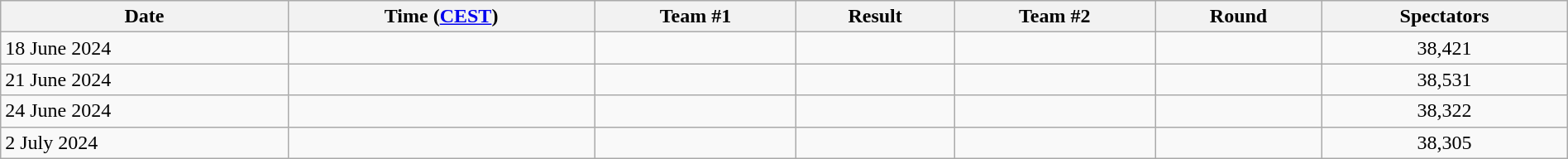<table class="wikitable"  style="text-align:left; width:100%;">
<tr>
<th>Date</th>
<th>Time (<a href='#'>CEST</a>)</th>
<th>Team #1</th>
<th>Result</th>
<th>Team #2</th>
<th>Round</th>
<th>Spectators</th>
</tr>
<tr>
<td>18 June 2024</td>
<td></td>
<td align=right></td>
<td style="text-align:center;"></td>
<td></td>
<td></td>
<td style="text-align:center;">38,421</td>
</tr>
<tr>
<td>21 June 2024</td>
<td></td>
<td align=right></td>
<td style="text-align:center;"></td>
<td></td>
<td></td>
<td style="text-align:center;">38,531</td>
</tr>
<tr>
<td>24 June 2024</td>
<td></td>
<td align=right></td>
<td style="text-align:center;"></td>
<td></td>
<td></td>
<td style="text-align:center;">38,322</td>
</tr>
<tr>
<td>2 July 2024</td>
<td></td>
<td align=right></td>
<td style="text-align:center;"></td>
<td></td>
<td></td>
<td style="text-align:center;">38,305</td>
</tr>
</table>
